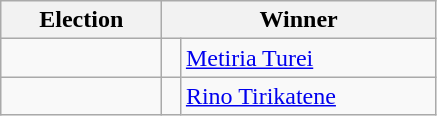<table class=wikitable>
<tr>
<th width=100>Election</th>
<th width=175 colspan=2>Winner</th>
</tr>
<tr>
<td></td>
<td width=5 bgcolor=></td>
<td><a href='#'>Metiria Turei</a></td>
</tr>
<tr>
<td></td>
<td width=5 bgcolor=></td>
<td><a href='#'>Rino Tirikatene</a></td>
</tr>
</table>
